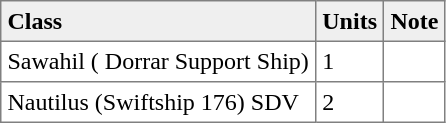<table border="1" cellpadding="4" cellspacing="0" style="text-align:left; border-collapse:collapse;">
<tr bgcolor=#efefef>
<td><strong>Class</strong></td>
<td><strong>Units</strong></td>
<td><strong>Note</strong></td>
</tr>
<tr>
<td>Sawahil ( Dorrar Support Ship)</td>
<td>1</td>
<td></td>
</tr>
<tr>
<td>Nautilus (Swiftship 176) SDV</td>
<td>2</td>
<td></td>
</tr>
</table>
